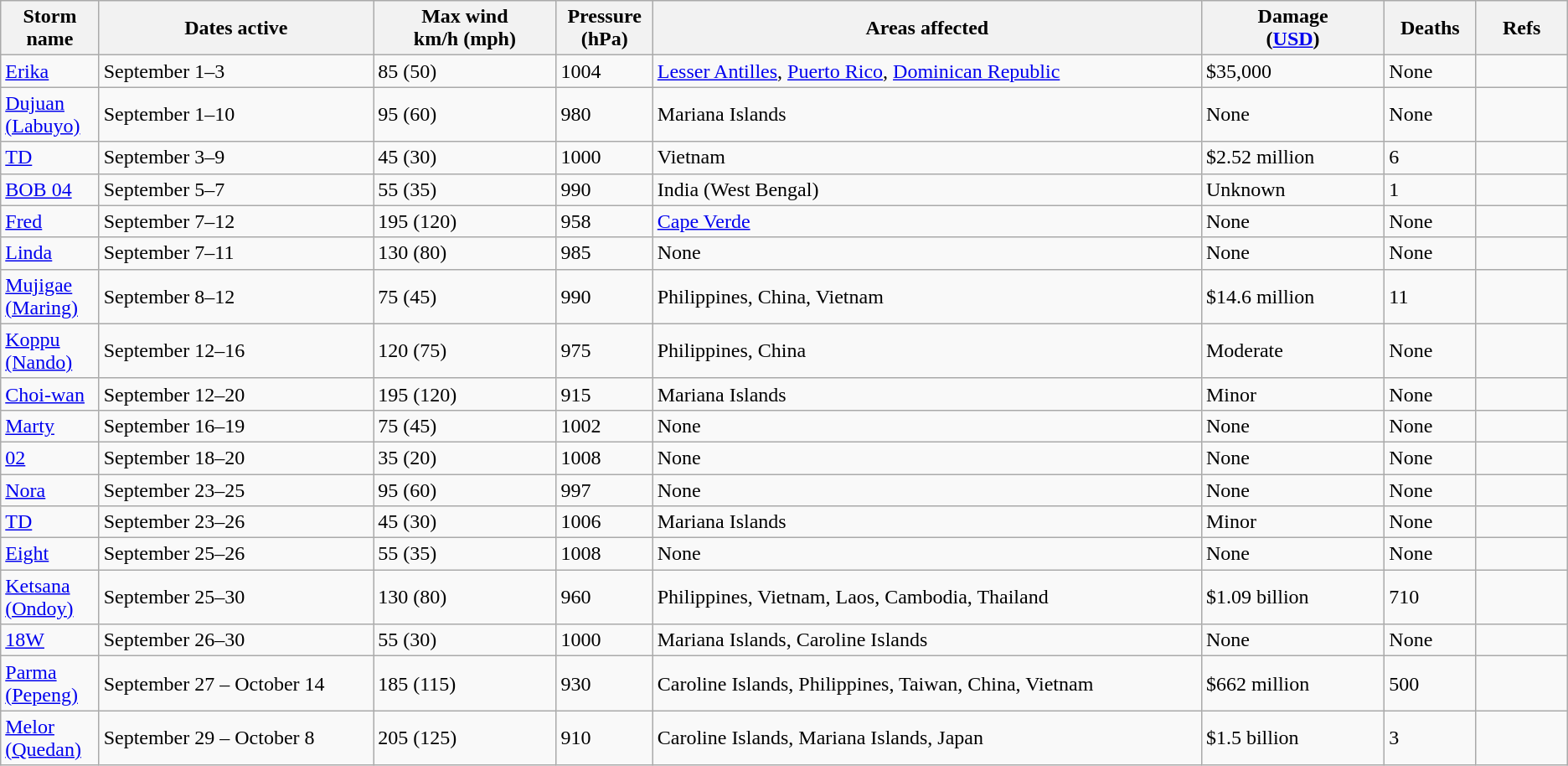<table class="wikitable sortable">
<tr>
<th width="5%">Storm name</th>
<th width="15%">Dates active</th>
<th width="10%">Max wind<br>km/h (mph)</th>
<th width="5%">Pressure<br>(hPa)</th>
<th width="30%">Areas affected</th>
<th width="10%">Damage<br>(<a href='#'>USD</a>)</th>
<th width="5%">Deaths</th>
<th width="5%">Refs</th>
</tr>
<tr>
<td><a href='#'>Erika</a></td>
<td>September 1–3</td>
<td>85 (50)</td>
<td>1004</td>
<td><a href='#'>Lesser Antilles</a>, <a href='#'>Puerto Rico</a>, <a href='#'>Dominican Republic</a></td>
<td>$35,000</td>
<td>None</td>
<td></td>
</tr>
<tr>
<td><a href='#'>Dujuan (Labuyo)</a></td>
<td>September 1–10</td>
<td>95 (60)</td>
<td>980</td>
<td>Mariana Islands</td>
<td>None</td>
<td>None</td>
<td></td>
</tr>
<tr>
<td><a href='#'>TD</a></td>
<td>September 3–9</td>
<td>45 (30)</td>
<td>1000</td>
<td>Vietnam</td>
<td>$2.52 million</td>
<td>6</td>
<td></td>
</tr>
<tr>
<td><a href='#'>BOB 04</a></td>
<td>September 5–7</td>
<td>55 (35)</td>
<td>990</td>
<td>India (West Bengal)</td>
<td>Unknown</td>
<td>1</td>
<td></td>
</tr>
<tr>
<td><a href='#'>Fred</a></td>
<td>September 7–12</td>
<td>195 (120)</td>
<td>958</td>
<td><a href='#'>Cape Verde</a></td>
<td>None</td>
<td>None</td>
<td></td>
</tr>
<tr>
<td><a href='#'>Linda</a></td>
<td>September 7–11</td>
<td>130 (80)</td>
<td>985</td>
<td>None</td>
<td>None</td>
<td>None</td>
<td></td>
</tr>
<tr>
<td><a href='#'>Mujigae (Maring)</a></td>
<td>September 8–12</td>
<td>75 (45)</td>
<td>990</td>
<td>Philippines, China, Vietnam</td>
<td>$14.6 million</td>
<td>11</td>
<td></td>
</tr>
<tr>
<td><a href='#'>Koppu (Nando)</a></td>
<td>September 12–16</td>
<td>120 (75)</td>
<td>975</td>
<td>Philippines, China</td>
<td>Moderate</td>
<td>None</td>
<td></td>
</tr>
<tr>
<td><a href='#'>Choi-wan</a></td>
<td>September 12–20</td>
<td>195 (120)</td>
<td>915</td>
<td>Mariana Islands</td>
<td>Minor</td>
<td>None</td>
<td></td>
</tr>
<tr>
<td><a href='#'>Marty</a></td>
<td>September 16–19</td>
<td>75 (45)</td>
<td>1002</td>
<td>None</td>
<td>None</td>
<td>None</td>
<td></td>
</tr>
<tr>
<td><a href='#'>02</a></td>
<td>September 18–20</td>
<td>35 (20)</td>
<td>1008</td>
<td>None</td>
<td>None</td>
<td>None</td>
<td></td>
</tr>
<tr>
<td><a href='#'>Nora</a></td>
<td>September 23–25</td>
<td>95 (60)</td>
<td>997</td>
<td>None</td>
<td>None</td>
<td>None</td>
<td></td>
</tr>
<tr>
<td><a href='#'>TD</a></td>
<td>September 23–26</td>
<td>45 (30)</td>
<td>1006</td>
<td>Mariana Islands</td>
<td>Minor</td>
<td>None</td>
<td></td>
</tr>
<tr>
<td><a href='#'>Eight</a></td>
<td>September 25–26</td>
<td>55 (35)</td>
<td>1008</td>
<td>None</td>
<td>None</td>
<td>None</td>
<td></td>
</tr>
<tr>
<td><a href='#'>Ketsana (Ondoy)</a></td>
<td>September 25–30</td>
<td>130 (80)</td>
<td>960</td>
<td>Philippines, Vietnam, Laos, Cambodia, Thailand</td>
<td>$1.09 billion</td>
<td>710</td>
<td></td>
</tr>
<tr>
<td><a href='#'>18W</a></td>
<td>September 26–30</td>
<td>55 (30)</td>
<td>1000</td>
<td>Mariana Islands, Caroline Islands</td>
<td>None</td>
<td>None</td>
<td></td>
</tr>
<tr>
<td><a href='#'>Parma (Pepeng)</a></td>
<td>September 27 – October 14</td>
<td>185 (115)</td>
<td>930</td>
<td>Caroline Islands, Philippines, Taiwan, China, Vietnam</td>
<td>$662 million</td>
<td>500</td>
<td></td>
</tr>
<tr>
<td><a href='#'>Melor (Quedan)</a></td>
<td>September 29 – October 8</td>
<td>205 (125)</td>
<td>910</td>
<td>Caroline Islands, Mariana Islands, Japan</td>
<td>$1.5 billion</td>
<td>3</td>
<td></td>
</tr>
</table>
